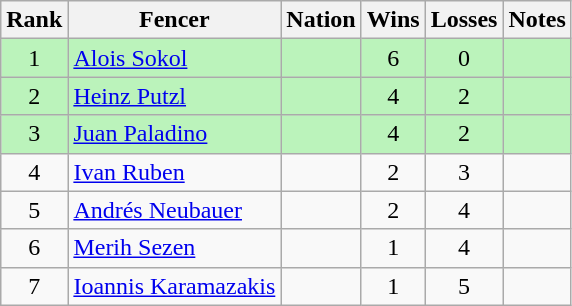<table class="wikitable sortable" style="text-align: center;">
<tr>
<th>Rank</th>
<th>Fencer</th>
<th>Nation</th>
<th>Wins</th>
<th>Losses</th>
<th>Notes</th>
</tr>
<tr style="background:#bbf3bb;">
<td>1</td>
<td align=left><a href='#'>Alois Sokol</a></td>
<td align=left></td>
<td>6</td>
<td>0</td>
<td></td>
</tr>
<tr style="background:#bbf3bb;">
<td>2</td>
<td align=left><a href='#'>Heinz Putzl</a></td>
<td align=left></td>
<td>4</td>
<td>2</td>
<td></td>
</tr>
<tr style="background:#bbf3bb;">
<td>3</td>
<td align=left><a href='#'>Juan Paladino</a></td>
<td align=left></td>
<td>4</td>
<td>2</td>
<td></td>
</tr>
<tr>
<td>4</td>
<td align=left><a href='#'>Ivan Ruben</a></td>
<td align=left></td>
<td>2</td>
<td>3</td>
<td></td>
</tr>
<tr>
<td>5</td>
<td align=left><a href='#'>Andrés Neubauer</a></td>
<td align=left></td>
<td>2</td>
<td>4</td>
<td></td>
</tr>
<tr>
<td>6</td>
<td align=left><a href='#'>Merih Sezen</a></td>
<td align=left></td>
<td>1</td>
<td>4</td>
<td></td>
</tr>
<tr>
<td>7</td>
<td align=left><a href='#'>Ioannis Karamazakis</a></td>
<td align=left></td>
<td>1</td>
<td>5</td>
<td></td>
</tr>
</table>
